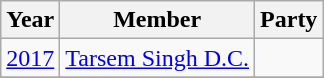<table class="wikitable sortable">
<tr>
<th>Year</th>
<th>Member</th>
<th colspan="2">Party</th>
</tr>
<tr>
<td><a href='#'>2017</a></td>
<td><a href='#'>Tarsem Singh D.C.</a></td>
<td></td>
</tr>
<tr>
</tr>
</table>
